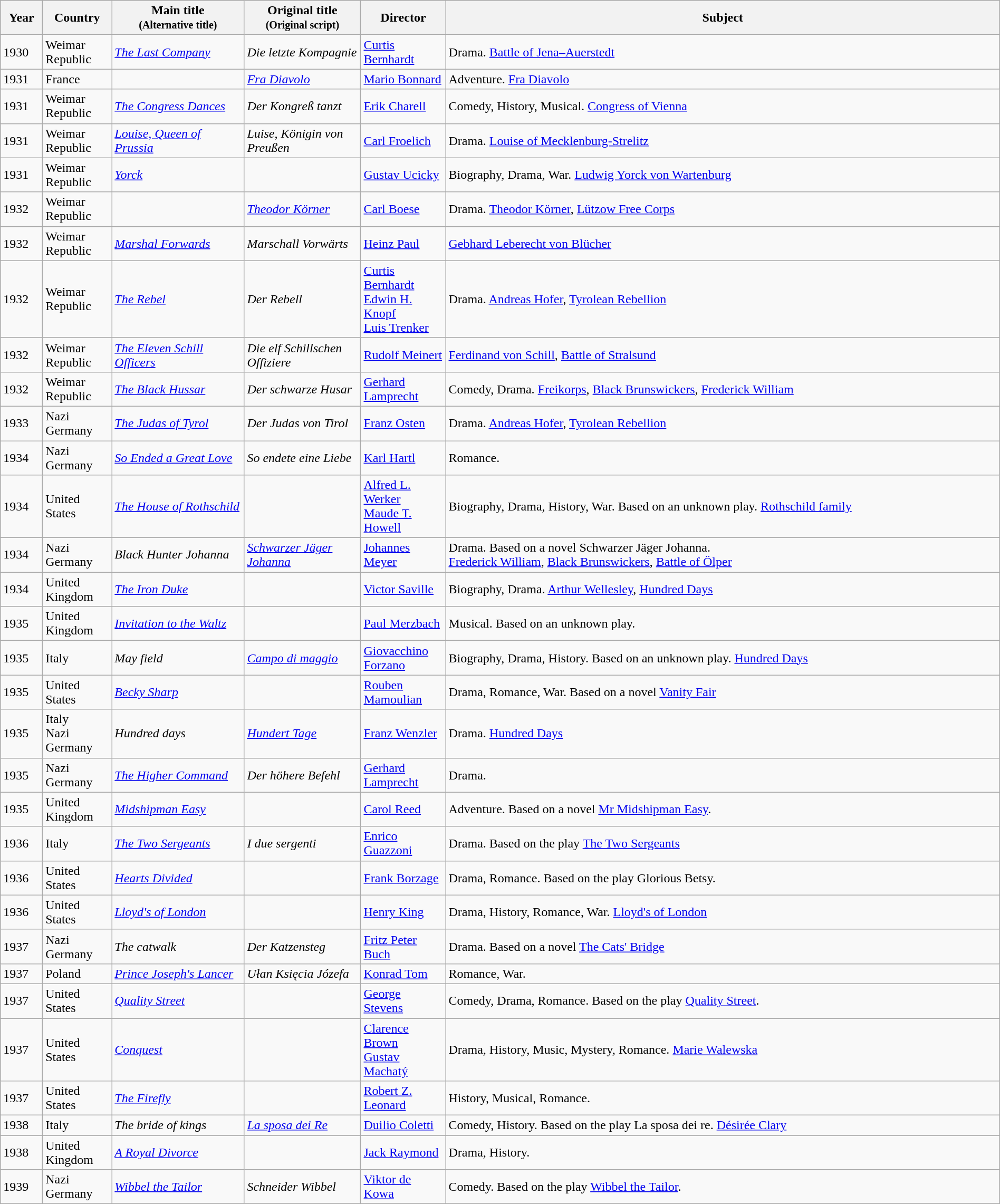<table class="wikitable sortable" style="width:100%;">
<tr>
<th>Year</th>
<th width= 80>Country</th>
<th class="unsortable" style="width:160px;">Main title<br><small>(Alternative title)</small></th>
<th class="unsortable" style="width:140px;">Original title<br><small>(Original script)</small></th>
<th width=100>Director</th>
<th class="unsortable">Subject</th>
</tr>
<tr>
<td>1930</td>
<td>Weimar Republic</td>
<td><em><a href='#'>The Last Company</a></em></td>
<td><em>Die letzte Kompagnie</em></td>
<td><a href='#'>Curtis Bernhardt</a></td>
<td>Drama. <a href='#'>Battle of Jena–Auerstedt</a></td>
</tr>
<tr>
<td>1931</td>
<td>France</td>
<td></td>
<td><em><a href='#'>Fra Diavolo</a></em></td>
<td><a href='#'>Mario Bonnard</a></td>
<td>Adventure. <a href='#'>Fra Diavolo</a></td>
</tr>
<tr>
<td>1931</td>
<td>Weimar Republic</td>
<td><em><a href='#'>The Congress Dances</a></em></td>
<td><em>Der Kongreß tanzt</em></td>
<td><a href='#'>Erik Charell</a></td>
<td>Comedy, History, Musical. <a href='#'>Congress of Vienna</a></td>
</tr>
<tr>
<td>1931</td>
<td>Weimar Republic</td>
<td><em><a href='#'>Louise, Queen of Prussia</a></em></td>
<td><em>Luise, Königin von Preußen</em></td>
<td><a href='#'>Carl Froelich</a></td>
<td>Drama. <a href='#'>Louise of Mecklenburg-Strelitz</a></td>
</tr>
<tr>
<td>1931</td>
<td>Weimar Republic</td>
<td><em><a href='#'>Yorck</a></em></td>
<td></td>
<td><a href='#'>Gustav Ucicky</a></td>
<td>Biography, Drama, War. <a href='#'>Ludwig Yorck von Wartenburg</a></td>
</tr>
<tr>
<td>1932</td>
<td>Weimar Republic</td>
<td></td>
<td><em><a href='#'>Theodor Körner</a></em></td>
<td><a href='#'>Carl Boese</a></td>
<td>Drama. <a href='#'>Theodor Körner</a>, <a href='#'>Lützow Free Corps</a></td>
</tr>
<tr>
<td>1932</td>
<td>Weimar Republic</td>
<td><em><a href='#'>Marshal Forwards</a></em></td>
<td><em>Marschall Vorwärts</em></td>
<td><a href='#'>Heinz Paul</a></td>
<td><a href='#'>Gebhard Leberecht von Blücher</a></td>
</tr>
<tr>
<td>1932</td>
<td>Weimar Republic</td>
<td><em><a href='#'>The Rebel</a></em></td>
<td><em>Der Rebell</em></td>
<td><a href='#'>Curtis Bernhardt</a><br><a href='#'>Edwin H. Knopf</a><br><a href='#'>Luis Trenker</a></td>
<td>Drama. <a href='#'>Andreas Hofer</a>, <a href='#'>Tyrolean Rebellion</a></td>
</tr>
<tr>
<td>1932</td>
<td>Weimar Republic</td>
<td><em><a href='#'>The Eleven Schill Officers</a></em></td>
<td><em>Die elf Schillschen Offiziere</em></td>
<td><a href='#'>Rudolf Meinert</a></td>
<td><a href='#'>Ferdinand von Schill</a>, <a href='#'>Battle of Stralsund</a></td>
</tr>
<tr>
<td>1932</td>
<td>Weimar Republic</td>
<td><em><a href='#'>The Black Hussar</a></em></td>
<td><em>Der schwarze Husar</em></td>
<td><a href='#'>Gerhard Lamprecht</a></td>
<td>Comedy, Drama. <a href='#'>Freikorps</a>, <a href='#'>Black Brunswickers</a>, <a href='#'>Frederick William</a></td>
</tr>
<tr>
<td>1933</td>
<td>Nazi Germany</td>
<td><em><a href='#'>The Judas of Tyrol</a></em></td>
<td><em>Der Judas von Tirol</em></td>
<td><a href='#'>Franz Osten</a></td>
<td>Drama. <a href='#'>Andreas Hofer</a>, <a href='#'>Tyrolean Rebellion</a></td>
</tr>
<tr>
<td>1934</td>
<td>Nazi Germany</td>
<td><em><a href='#'>So Ended a Great Love</a></em></td>
<td><em>So endete eine Liebe</em></td>
<td><a href='#'>Karl Hartl</a></td>
<td>Romance.</td>
</tr>
<tr>
<td>1934</td>
<td>United States</td>
<td><em><a href='#'>The House of Rothschild</a></em></td>
<td></td>
<td><a href='#'>Alfred L. Werker</a><br><a href='#'>Maude T. Howell</a></td>
<td>Biography, Drama, History, War. Based on an unknown play. <a href='#'>Rothschild family</a></td>
</tr>
<tr>
<td>1934</td>
<td>Nazi Germany</td>
<td><em>Black Hunter Johanna</em></td>
<td><em><a href='#'>Schwarzer Jäger Johanna</a></em></td>
<td><a href='#'>Johannes Meyer</a></td>
<td>Drama. Based on a novel Schwarzer Jäger Johanna.<br><a href='#'>Frederick William</a>,  <a href='#'>Black Brunswickers</a>, <a href='#'>Battle of Ölper</a></td>
</tr>
<tr>
<td>1934</td>
<td>United Kingdom</td>
<td><em><a href='#'>The Iron Duke</a></em></td>
<td></td>
<td><a href='#'>Victor Saville</a></td>
<td>Biography, Drama. <a href='#'>Arthur Wellesley</a>, <a href='#'>Hundred Days</a></td>
</tr>
<tr>
<td>1935</td>
<td>United Kingdom</td>
<td><em><a href='#'>Invitation to the Waltz</a></em></td>
<td></td>
<td><a href='#'>Paul Merzbach</a></td>
<td>Musical. Based on an unknown play.</td>
</tr>
<tr>
<td>1935</td>
<td>Italy</td>
<td><em>May field</em></td>
<td><em><a href='#'>Campo di maggio</a></em></td>
<td><a href='#'>Giovacchino Forzano</a></td>
<td>Biography, Drama, History. Based on an unknown play. <a href='#'>Hundred Days</a></td>
</tr>
<tr>
<td>1935</td>
<td>United States</td>
<td><em><a href='#'>Becky Sharp</a></em></td>
<td></td>
<td><a href='#'>Rouben Mamoulian</a></td>
<td>Drama, Romance, War. Based on a novel <a href='#'>Vanity Fair</a></td>
</tr>
<tr>
<td>1935</td>
<td>Italy<br>Nazi Germany</td>
<td><em>Hundred days</em></td>
<td><em><a href='#'>Hundert Tage</a></em></td>
<td><a href='#'>Franz Wenzler</a></td>
<td>Drama. <a href='#'>Hundred Days</a></td>
</tr>
<tr>
<td>1935</td>
<td>Nazi Germany</td>
<td><em><a href='#'>The Higher Command</a></em></td>
<td><em>Der höhere Befehl</em></td>
<td><a href='#'>Gerhard Lamprecht</a></td>
<td>Drama.</td>
</tr>
<tr>
<td>1935</td>
<td>United Kingdom</td>
<td><em><a href='#'>Midshipman Easy</a></em></td>
<td></td>
<td><a href='#'>Carol Reed</a></td>
<td>Adventure. Based on a novel <a href='#'>Mr Midshipman Easy</a>.</td>
</tr>
<tr>
<td>1936</td>
<td>Italy</td>
<td><em><a href='#'>The Two Sergeants</a></em></td>
<td><em>I due sergenti</em></td>
<td><a href='#'>Enrico Guazzoni</a></td>
<td>Drama. Based on the play <a href='#'>The Two Sergeants</a></td>
</tr>
<tr>
<td>1936</td>
<td>United States</td>
<td><em><a href='#'>Hearts Divided</a></em></td>
<td></td>
<td><a href='#'>Frank Borzage</a></td>
<td>Drama, Romance. Based on the play Glorious Betsy.</td>
</tr>
<tr>
<td>1936</td>
<td>United States</td>
<td><em><a href='#'>Lloyd's of London</a></em></td>
<td></td>
<td><a href='#'>Henry King</a></td>
<td>Drama, History, Romance, War. <a href='#'>Lloyd's of London</a></td>
</tr>
<tr>
<td>1937</td>
<td>Nazi Germany</td>
<td><em>The catwalk</em></td>
<td><em>Der Katzensteg</em></td>
<td><a href='#'>Fritz Peter Buch</a></td>
<td>Drama. Based on a novel <a href='#'>The Cats' Bridge</a></td>
</tr>
<tr>
<td>1937</td>
<td>Poland</td>
<td><em><a href='#'>Prince Joseph's Lancer</a></em></td>
<td><em>Ułan Księcia Józefa</em></td>
<td><a href='#'>Konrad Tom</a></td>
<td>Romance, War.</td>
</tr>
<tr>
<td>1937</td>
<td>United States</td>
<td><em><a href='#'>Quality Street</a></em></td>
<td></td>
<td><a href='#'>George Stevens</a></td>
<td>Comedy, Drama, Romance. Based on the play <a href='#'>Quality Street</a>.</td>
</tr>
<tr>
<td>1937</td>
<td>United States</td>
<td><em><a href='#'>Conquest</a></em></td>
<td></td>
<td><a href='#'>Clarence Brown</a><br><a href='#'>Gustav Machatý</a></td>
<td>Drama, History, Music, Mystery, Romance. <a href='#'>Marie Walewska</a></td>
</tr>
<tr>
<td>1937</td>
<td>United States</td>
<td><em><a href='#'>The Firefly</a></em></td>
<td></td>
<td><a href='#'>Robert Z. Leonard</a></td>
<td>History, Musical, Romance.</td>
</tr>
<tr>
<td>1938</td>
<td>Italy</td>
<td><em>The bride of kings</em></td>
<td><em><a href='#'>La sposa dei Re</a></em></td>
<td><a href='#'>Duilio Coletti</a></td>
<td>Comedy, History. Based on the play La sposa dei re. <a href='#'>Désirée Clary</a></td>
</tr>
<tr>
<td>1938</td>
<td>United Kingdom</td>
<td><em><a href='#'>A Royal Divorce</a></em></td>
<td></td>
<td><a href='#'>Jack Raymond</a></td>
<td>Drama, History.</td>
</tr>
<tr>
<td>1939</td>
<td>Nazi Germany</td>
<td><em><a href='#'>Wibbel the Tailor</a></em></td>
<td><em>Schneider Wibbel</em></td>
<td><a href='#'>Viktor de Kowa</a></td>
<td>Comedy. Based on the play <a href='#'>Wibbel the Tailor</a>.</td>
</tr>
</table>
